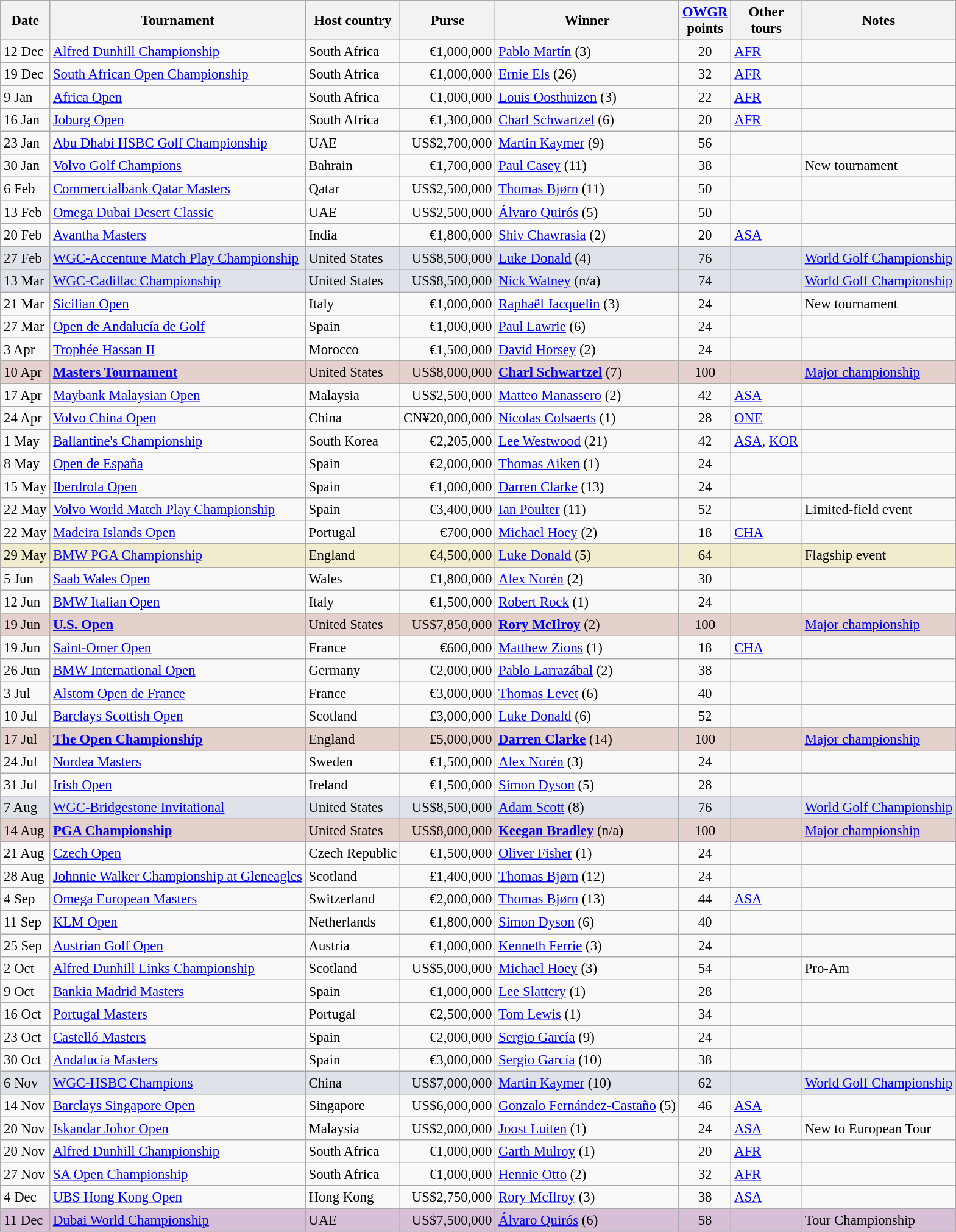<table class="wikitable" style="font-size:95%">
<tr>
<th>Date</th>
<th>Tournament</th>
<th>Host country</th>
<th>Purse</th>
<th>Winner</th>
<th><a href='#'>OWGR</a><br>points</th>
<th>Other<br>tours</th>
<th>Notes</th>
</tr>
<tr>
<td>12 Dec</td>
<td><a href='#'>Alfred Dunhill Championship</a></td>
<td>South Africa</td>
<td align=right>€1,000,000</td>
<td> <a href='#'>Pablo Martín</a> (3)</td>
<td align=center>20</td>
<td><a href='#'>AFR</a></td>
<td></td>
</tr>
<tr>
<td>19 Dec</td>
<td><a href='#'>South African Open Championship</a></td>
<td>South Africa</td>
<td align=right>€1,000,000</td>
<td> <a href='#'>Ernie Els</a> (26)</td>
<td align=center>32</td>
<td><a href='#'>AFR</a></td>
<td></td>
</tr>
<tr>
<td>9 Jan</td>
<td><a href='#'>Africa Open</a></td>
<td>South Africa</td>
<td align=right>€1,000,000</td>
<td> <a href='#'>Louis Oosthuizen</a> (3)</td>
<td align=center>22</td>
<td><a href='#'>AFR</a></td>
<td></td>
</tr>
<tr>
<td>16 Jan</td>
<td><a href='#'>Joburg Open</a></td>
<td>South Africa</td>
<td align=right>€1,300,000</td>
<td> <a href='#'>Charl Schwartzel</a> (6)</td>
<td align=center>20</td>
<td><a href='#'>AFR</a></td>
<td></td>
</tr>
<tr>
<td>23 Jan</td>
<td><a href='#'>Abu Dhabi HSBC Golf Championship</a></td>
<td>UAE</td>
<td align=right>US$2,700,000</td>
<td> <a href='#'>Martin Kaymer</a> (9)</td>
<td align=center>56</td>
<td></td>
<td></td>
</tr>
<tr>
<td>30 Jan</td>
<td><a href='#'>Volvo Golf Champions</a></td>
<td>Bahrain</td>
<td align=right>€1,700,000</td>
<td> <a href='#'>Paul Casey</a> (11)</td>
<td align=center>38</td>
<td></td>
<td>New tournament</td>
</tr>
<tr>
<td>6 Feb</td>
<td><a href='#'>Commercialbank Qatar Masters</a></td>
<td>Qatar</td>
<td align=right>US$2,500,000</td>
<td> <a href='#'>Thomas Bjørn</a> (11)</td>
<td align=center>50</td>
<td></td>
<td></td>
</tr>
<tr>
<td>13 Feb</td>
<td><a href='#'>Omega Dubai Desert Classic</a></td>
<td>UAE</td>
<td align=right>US$2,500,000</td>
<td> <a href='#'>Álvaro Quirós</a> (5)</td>
<td align=center>50</td>
<td></td>
<td></td>
</tr>
<tr>
<td>20 Feb</td>
<td><a href='#'>Avantha Masters</a></td>
<td>India</td>
<td align=right>€1,800,000</td>
<td> <a href='#'>Shiv Chawrasia</a> (2)</td>
<td align=center>20</td>
<td><a href='#'>ASA</a></td>
<td></td>
</tr>
<tr style="background:#dfe2e9;">
<td>27 Feb</td>
<td><a href='#'>WGC-Accenture Match Play Championship</a></td>
<td>United States</td>
<td align=right>US$8,500,000</td>
<td> <a href='#'>Luke Donald</a> (4)</td>
<td align=center>76</td>
<td></td>
<td><a href='#'>World Golf Championship</a></td>
</tr>
<tr style="background:#dfe2e9;">
<td>13 Mar</td>
<td><a href='#'>WGC-Cadillac Championship</a></td>
<td>United States</td>
<td align=right>US$8,500,000</td>
<td> <a href='#'>Nick Watney</a> (n/a)</td>
<td align=center>74</td>
<td></td>
<td><a href='#'>World Golf Championship</a></td>
</tr>
<tr>
<td>21 Mar</td>
<td><a href='#'>Sicilian Open</a></td>
<td>Italy</td>
<td align=right>€1,000,000</td>
<td> <a href='#'>Raphaël Jacquelin</a> (3)</td>
<td align=center>24</td>
<td></td>
<td>New tournament</td>
</tr>
<tr>
<td>27 Mar</td>
<td><a href='#'>Open de Andalucía de Golf</a></td>
<td>Spain</td>
<td align=right>€1,000,000</td>
<td> <a href='#'>Paul Lawrie</a> (6)</td>
<td align=center>24</td>
<td></td>
<td></td>
</tr>
<tr>
<td>3 Apr</td>
<td><a href='#'>Trophée Hassan II</a></td>
<td>Morocco</td>
<td align=right>€1,500,000</td>
<td> <a href='#'>David Horsey</a> (2)</td>
<td align=center>24</td>
<td></td>
<td></td>
</tr>
<tr style="background:#e5d1cb;">
<td>10 Apr</td>
<td><strong><a href='#'>Masters Tournament</a></strong></td>
<td>United States</td>
<td align=right>US$8,000,000</td>
<td> <strong><a href='#'>Charl Schwartzel</a></strong> (7)</td>
<td align=center>100</td>
<td></td>
<td><a href='#'>Major championship</a></td>
</tr>
<tr>
<td>17 Apr</td>
<td><a href='#'>Maybank Malaysian Open</a></td>
<td>Malaysia</td>
<td align=right>US$2,500,000</td>
<td> <a href='#'>Matteo Manassero</a> (2)</td>
<td align=center>42</td>
<td><a href='#'>ASA</a></td>
<td></td>
</tr>
<tr>
<td>24 Apr</td>
<td><a href='#'>Volvo China Open</a></td>
<td>China</td>
<td align=right>CN¥20,000,000</td>
<td> <a href='#'>Nicolas Colsaerts</a> (1)</td>
<td align=center>28</td>
<td><a href='#'>ONE</a></td>
<td></td>
</tr>
<tr>
<td>1 May</td>
<td><a href='#'>Ballantine's Championship</a></td>
<td>South Korea</td>
<td align=right>€2,205,000</td>
<td> <a href='#'>Lee Westwood</a> (21)</td>
<td align=center>42</td>
<td><a href='#'>ASA</a>, <a href='#'>KOR</a></td>
<td></td>
</tr>
<tr>
<td>8 May</td>
<td><a href='#'>Open de España</a></td>
<td>Spain</td>
<td align=right>€2,000,000</td>
<td> <a href='#'>Thomas Aiken</a> (1)</td>
<td align=center>24</td>
<td></td>
<td></td>
</tr>
<tr>
<td>15 May</td>
<td><a href='#'>Iberdrola Open</a></td>
<td>Spain</td>
<td align=right>€1,000,000</td>
<td> <a href='#'>Darren Clarke</a> (13)</td>
<td align=center>24</td>
<td></td>
<td></td>
</tr>
<tr>
<td>22 May</td>
<td><a href='#'>Volvo World Match Play Championship</a></td>
<td>Spain</td>
<td align=right>€3,400,000</td>
<td> <a href='#'>Ian Poulter</a> (11)</td>
<td align=center>52</td>
<td></td>
<td>Limited-field event</td>
</tr>
<tr>
<td>22 May</td>
<td><a href='#'>Madeira Islands Open</a></td>
<td>Portugal</td>
<td align=right>€700,000</td>
<td> <a href='#'>Michael Hoey</a> (2)</td>
<td align=center>18</td>
<td><a href='#'>CHA</a></td>
<td></td>
</tr>
<tr style="background:#f2ecce;">
<td>29 May</td>
<td><a href='#'>BMW PGA Championship</a></td>
<td>England</td>
<td align=right>€4,500,000</td>
<td> <a href='#'>Luke Donald</a> (5)</td>
<td align=center>64</td>
<td></td>
<td>Flagship event</td>
</tr>
<tr>
<td>5 Jun</td>
<td><a href='#'>Saab Wales Open</a></td>
<td>Wales</td>
<td align=right>£1,800,000</td>
<td> <a href='#'>Alex Norén</a> (2)</td>
<td align=center>30</td>
<td></td>
<td></td>
</tr>
<tr>
<td>12 Jun</td>
<td><a href='#'>BMW Italian Open</a></td>
<td>Italy</td>
<td align=right>€1,500,000</td>
<td> <a href='#'>Robert Rock</a> (1)</td>
<td align=center>24</td>
<td></td>
<td></td>
</tr>
<tr style="background:#e5d1cb;">
<td>19 Jun</td>
<td><strong><a href='#'>U.S. Open</a></strong></td>
<td>United States</td>
<td align=right>US$7,850,000</td>
<td> <strong><a href='#'>Rory McIlroy</a></strong> (2)</td>
<td align=center>100</td>
<td></td>
<td><a href='#'>Major championship</a></td>
</tr>
<tr>
<td>19 Jun</td>
<td><a href='#'>Saint-Omer Open</a></td>
<td>France</td>
<td align=right>€600,000</td>
<td> <a href='#'>Matthew Zions</a> (1)</td>
<td align=center>18</td>
<td><a href='#'>CHA</a></td>
<td></td>
</tr>
<tr>
<td>26 Jun</td>
<td><a href='#'>BMW International Open</a></td>
<td>Germany</td>
<td align=right>€2,000,000</td>
<td> <a href='#'>Pablo Larrazábal</a> (2)</td>
<td align=center>38</td>
<td></td>
<td></td>
</tr>
<tr>
<td>3 Jul</td>
<td><a href='#'>Alstom Open de France</a></td>
<td>France</td>
<td align=right>€3,000,000</td>
<td> <a href='#'>Thomas Levet</a> (6)</td>
<td align=center>40</td>
<td></td>
<td></td>
</tr>
<tr>
<td>10 Jul</td>
<td><a href='#'>Barclays Scottish Open</a></td>
<td>Scotland</td>
<td align=right>£3,000,000</td>
<td> <a href='#'>Luke Donald</a> (6)</td>
<td align=center>52</td>
<td></td>
<td></td>
</tr>
<tr style="background:#e5d1cb;">
<td>17 Jul</td>
<td><strong><a href='#'>The Open Championship</a></strong></td>
<td>England</td>
<td align=right>£5,000,000</td>
<td> <strong><a href='#'>Darren Clarke</a></strong> (14)</td>
<td align=center>100</td>
<td></td>
<td><a href='#'>Major championship</a></td>
</tr>
<tr>
<td>24 Jul</td>
<td><a href='#'>Nordea Masters</a></td>
<td>Sweden</td>
<td align=right>€1,500,000</td>
<td> <a href='#'>Alex Norén</a> (3)</td>
<td align=center>24</td>
<td></td>
<td></td>
</tr>
<tr>
<td>31 Jul</td>
<td><a href='#'>Irish Open</a></td>
<td>Ireland</td>
<td align=right>€1,500,000</td>
<td> <a href='#'>Simon Dyson</a> (5)</td>
<td align=center>28</td>
<td></td>
<td></td>
</tr>
<tr style="background:#dfe2e9;">
<td>7 Aug</td>
<td><a href='#'>WGC-Bridgestone Invitational</a></td>
<td>United States</td>
<td align=right>US$8,500,000</td>
<td> <a href='#'>Adam Scott</a> (8)</td>
<td align=center>76</td>
<td></td>
<td><a href='#'>World Golf Championship</a></td>
</tr>
<tr style="background:#e5d1cb;">
<td>14 Aug</td>
<td><strong><a href='#'>PGA Championship</a></strong></td>
<td>United States</td>
<td align=right>US$8,000,000</td>
<td> <strong><a href='#'>Keegan Bradley</a></strong> (n/a)</td>
<td align=center>100</td>
<td></td>
<td><a href='#'>Major championship</a></td>
</tr>
<tr>
<td>21 Aug</td>
<td><a href='#'>Czech Open</a></td>
<td>Czech Republic</td>
<td align=right>€1,500,000</td>
<td> <a href='#'>Oliver Fisher</a> (1)</td>
<td align=center>24</td>
<td></td>
<td></td>
</tr>
<tr>
<td>28 Aug</td>
<td><a href='#'>Johnnie Walker Championship at Gleneagles</a></td>
<td>Scotland</td>
<td align=right>£1,400,000</td>
<td> <a href='#'>Thomas Bjørn</a> (12)</td>
<td align=center>24</td>
<td></td>
<td></td>
</tr>
<tr>
<td>4 Sep</td>
<td><a href='#'>Omega European Masters</a></td>
<td>Switzerland</td>
<td align=right>€2,000,000</td>
<td> <a href='#'>Thomas Bjørn</a> (13)</td>
<td align=center>44</td>
<td><a href='#'>ASA</a></td>
<td></td>
</tr>
<tr>
<td>11 Sep</td>
<td><a href='#'>KLM Open</a></td>
<td>Netherlands</td>
<td align=right>€1,800,000</td>
<td> <a href='#'>Simon Dyson</a> (6)</td>
<td align=center>40</td>
<td></td>
<td></td>
</tr>
<tr>
<td>25 Sep</td>
<td><a href='#'>Austrian Golf Open</a></td>
<td>Austria</td>
<td align=right>€1,000,000</td>
<td> <a href='#'>Kenneth Ferrie</a> (3)</td>
<td align=center>24</td>
<td></td>
<td></td>
</tr>
<tr>
<td>2 Oct</td>
<td><a href='#'>Alfred Dunhill Links Championship</a></td>
<td>Scotland</td>
<td align=right>US$5,000,000</td>
<td> <a href='#'>Michael Hoey</a> (3)</td>
<td align=center>54</td>
<td></td>
<td>Pro-Am</td>
</tr>
<tr>
<td>9 Oct</td>
<td><a href='#'>Bankia Madrid Masters</a></td>
<td>Spain</td>
<td align=right>€1,000,000</td>
<td> <a href='#'>Lee Slattery</a> (1)</td>
<td align=center>28</td>
<td></td>
<td></td>
</tr>
<tr>
<td>16 Oct</td>
<td><a href='#'>Portugal Masters</a></td>
<td>Portugal</td>
<td align=right>€2,500,000</td>
<td> <a href='#'>Tom Lewis</a> (1)</td>
<td align=center>34</td>
<td></td>
<td></td>
</tr>
<tr>
<td>23 Oct</td>
<td><a href='#'>Castelló Masters</a></td>
<td>Spain</td>
<td align=right>€2,000,000</td>
<td> <a href='#'>Sergio García</a> (9)</td>
<td align=center>24</td>
<td></td>
<td></td>
</tr>
<tr>
<td>30 Oct</td>
<td><a href='#'>Andalucía Masters</a></td>
<td>Spain</td>
<td align=right>€3,000,000</td>
<td> <a href='#'>Sergio García</a> (10)</td>
<td align=center>38</td>
<td></td>
<td></td>
</tr>
<tr style="background:#dfe2e9;">
<td>6 Nov</td>
<td><a href='#'>WGC-HSBC Champions</a></td>
<td>China</td>
<td align=right>US$7,000,000</td>
<td> <a href='#'>Martin Kaymer</a> (10)</td>
<td align=center>62</td>
<td></td>
<td><a href='#'>World Golf Championship</a></td>
</tr>
<tr>
<td>14 Nov</td>
<td><a href='#'>Barclays Singapore Open</a></td>
<td>Singapore</td>
<td align=right>US$6,000,000</td>
<td> <a href='#'>Gonzalo Fernández-Castaño</a> (5)</td>
<td align=center>46</td>
<td><a href='#'>ASA</a></td>
<td></td>
</tr>
<tr>
<td>20 Nov</td>
<td><a href='#'>Iskandar Johor Open</a></td>
<td>Malaysia</td>
<td align=right>US$2,000,000</td>
<td> <a href='#'>Joost Luiten</a> (1)</td>
<td align=center>24</td>
<td><a href='#'>ASA</a></td>
<td>New to European Tour</td>
</tr>
<tr>
<td>20 Nov</td>
<td><a href='#'>Alfred Dunhill Championship</a></td>
<td>South Africa</td>
<td align=right>€1,000,000</td>
<td> <a href='#'>Garth Mulroy</a> (1)</td>
<td align=center>20</td>
<td><a href='#'>AFR</a></td>
<td></td>
</tr>
<tr>
<td>27 Nov</td>
<td><a href='#'>SA Open Championship</a></td>
<td>South Africa</td>
<td align=right>€1,000,000</td>
<td> <a href='#'>Hennie Otto</a> (2)</td>
<td align=center>32</td>
<td><a href='#'>AFR</a></td>
<td></td>
</tr>
<tr>
<td>4 Dec</td>
<td><a href='#'>UBS Hong Kong Open</a></td>
<td>Hong Kong</td>
<td align=right>US$2,750,000</td>
<td> <a href='#'>Rory McIlroy</a> (3)</td>
<td align=center>38</td>
<td><a href='#'>ASA</a></td>
<td></td>
</tr>
<tr style="background:thistle;">
<td>11 Dec</td>
<td><a href='#'>Dubai World Championship</a></td>
<td>UAE</td>
<td align=right>US$7,500,000</td>
<td> <a href='#'>Álvaro Quirós</a> (6)</td>
<td align=center>58</td>
<td></td>
<td>Tour Championship</td>
</tr>
</table>
